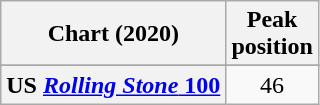<table class="wikitable sortable plainrowheaders" style="text-align:center">
<tr>
<th scope="col">Chart (2020)</th>
<th scope="col">Peak <br> position</th>
</tr>
<tr>
</tr>
<tr>
</tr>
<tr>
</tr>
<tr>
<th scope="row">US <a href='#'><em>Rolling Stone</em> 100</a></th>
<td>46</td>
</tr>
</table>
